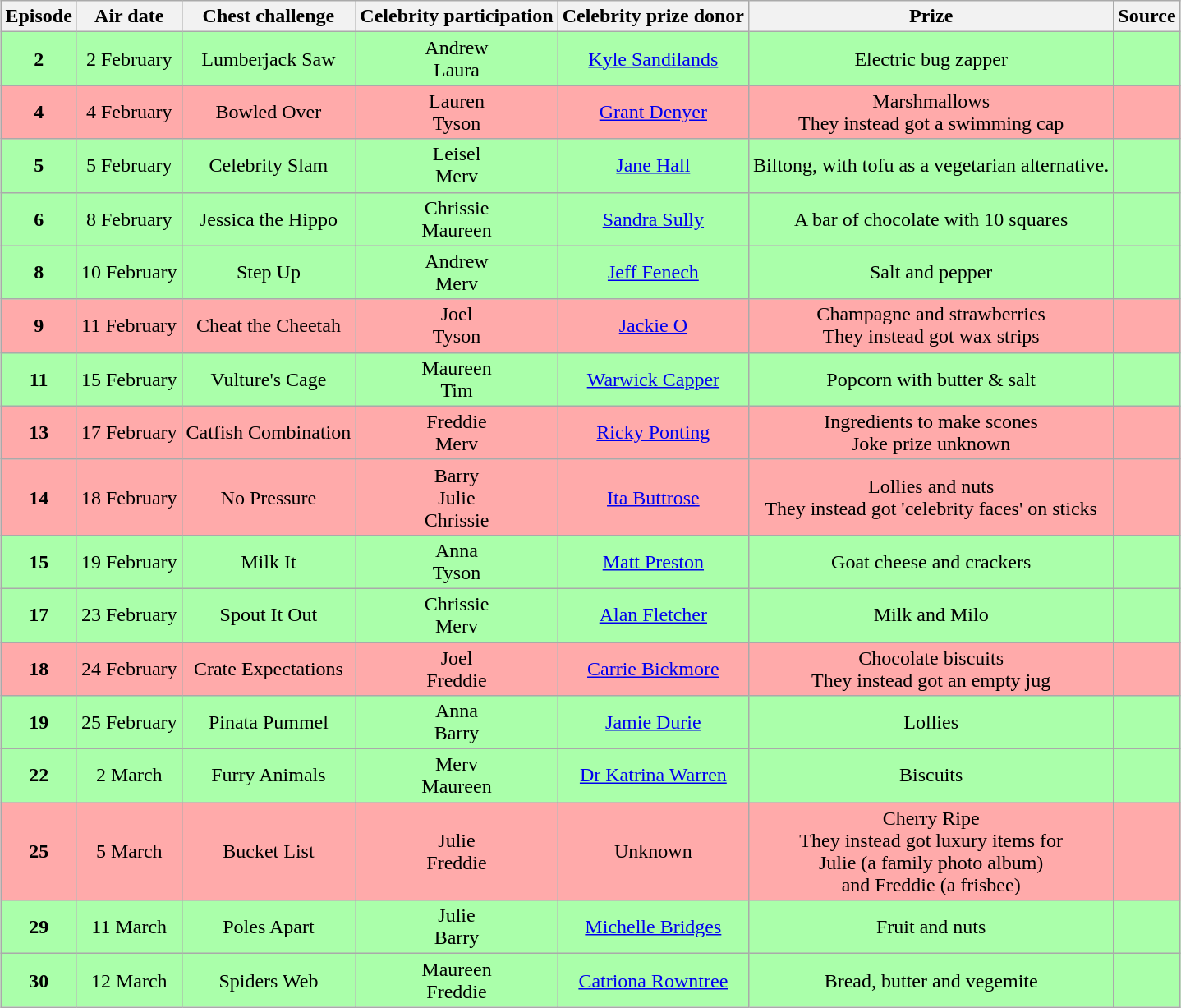<table class="wikitable" style="margin:auto; text-align:center;">
<tr>
<th>Episode</th>
<th>Air date</th>
<th>Chest challenge</th>
<th>Celebrity participation</th>
<th>Celebrity prize donor</th>
<th>Prize</th>
<th>Source</th>
</tr>
<tr style="background:#afa;">
<td><strong>2</strong></td>
<td>2 February</td>
<td>Lumberjack Saw</td>
<td>Andrew<br>Laura</td>
<td><a href='#'>Kyle Sandilands</a></td>
<td>Electric bug zapper</td>
<td></td>
</tr>
<tr style="background:#faa;">
<td><strong>4</strong></td>
<td>4 February</td>
<td>Bowled Over</td>
<td>Lauren<br>Tyson</td>
<td><a href='#'>Grant Denyer</a></td>
<td>Marshmallows<br>They instead got a swimming cap</td>
<td></td>
</tr>
<tr style="background:#afa;">
<td><strong>5</strong></td>
<td>5 February</td>
<td>Celebrity Slam</td>
<td>Leisel<br>Merv</td>
<td><a href='#'>Jane Hall</a></td>
<td>Biltong, with tofu as a vegetarian alternative.</td>
<td></td>
</tr>
<tr style="background:#afa;">
<td><strong>6</strong></td>
<td>8 February</td>
<td>Jessica the Hippo</td>
<td>Chrissie<br>Maureen</td>
<td><a href='#'>Sandra Sully</a></td>
<td>A bar of chocolate with 10 squares</td>
<td></td>
</tr>
<tr style="background:#afa;">
<td><strong>8</strong></td>
<td>10 February</td>
<td>Step Up</td>
<td>Andrew<br>Merv</td>
<td><a href='#'>Jeff Fenech</a></td>
<td>Salt and pepper</td>
<td></td>
</tr>
<tr style="background:#faa;">
<td><strong>9</strong></td>
<td>11 February</td>
<td>Cheat the Cheetah</td>
<td>Joel<br>Tyson</td>
<td><a href='#'>Jackie O</a></td>
<td>Champagne and strawberries<br>They instead got wax strips</td>
<td></td>
</tr>
<tr style="background:#afa;">
<td><strong>11</strong></td>
<td>15 February</td>
<td>Vulture's Cage</td>
<td>Maureen<br>Tim</td>
<td><a href='#'>Warwick Capper</a></td>
<td>Popcorn with butter & salt</td>
<td></td>
</tr>
<tr style="background:#faa;">
<td><strong>13</strong></td>
<td>17 February</td>
<td>Catfish Combination</td>
<td>Freddie<br>Merv</td>
<td><a href='#'>Ricky Ponting</a></td>
<td>Ingredients to make scones<br>Joke prize unknown</td>
<td></td>
</tr>
<tr style="background:#faa;">
<td><strong>14</strong></td>
<td>18 February</td>
<td>No Pressure</td>
<td>Barry<br>Julie<br>Chrissie</td>
<td><a href='#'>Ita Buttrose</a></td>
<td>Lollies and nuts<br>They instead got 'celebrity faces' on sticks</td>
<td></td>
</tr>
<tr style="background:#afa;">
<td><strong>15</strong></td>
<td>19 February</td>
<td>Milk It</td>
<td>Anna<br>Tyson</td>
<td><a href='#'>Matt Preston</a></td>
<td>Goat cheese and crackers</td>
<td></td>
</tr>
<tr style="background:#afa;">
<td><strong>17</strong></td>
<td>23 February</td>
<td>Spout It Out</td>
<td>Chrissie<br>Merv</td>
<td><a href='#'>Alan Fletcher</a></td>
<td>Milk and Milo</td>
<td></td>
</tr>
<tr style="background:#faa;">
<td><strong>18</strong></td>
<td>24 February</td>
<td>Crate Expectations</td>
<td>Joel<br>Freddie</td>
<td><a href='#'>Carrie Bickmore</a></td>
<td>Chocolate biscuits<br>They instead got an empty jug</td>
<td></td>
</tr>
<tr style="background:#afa;">
<td><strong>19</strong></td>
<td>25 February</td>
<td>Pinata Pummel</td>
<td>Anna<br>Barry</td>
<td><a href='#'>Jamie Durie</a></td>
<td>Lollies</td>
<td></td>
</tr>
<tr style="background:#afa;">
<td><strong>22</strong></td>
<td>2 March</td>
<td>Furry Animals</td>
<td>Merv<br>Maureen</td>
<td><a href='#'>Dr Katrina Warren</a></td>
<td>Biscuits</td>
<td></td>
</tr>
<tr style="background:#faa;">
<td><strong>25</strong></td>
<td>5 March</td>
<td>Bucket List</td>
<td>Julie<br>Freddie</td>
<td>Unknown</td>
<td>Cherry Ripe<br>They instead got luxury items for <br>Julie (a family photo album) <br>and Freddie (a frisbee)</td>
<td></td>
</tr>
<tr style="background:#afa;">
<td><strong>29</strong></td>
<td>11 March</td>
<td>Poles Apart</td>
<td>Julie<br>Barry</td>
<td><a href='#'>Michelle Bridges</a></td>
<td>Fruit and nuts</td>
<td></td>
</tr>
<tr style="background:#afa;">
<td><strong>30</strong></td>
<td>12 March</td>
<td>Spiders Web</td>
<td>Maureen<br>Freddie</td>
<td><a href='#'>Catriona Rowntree</a></td>
<td>Bread, butter and vegemite</td>
<td></td>
</tr>
</table>
